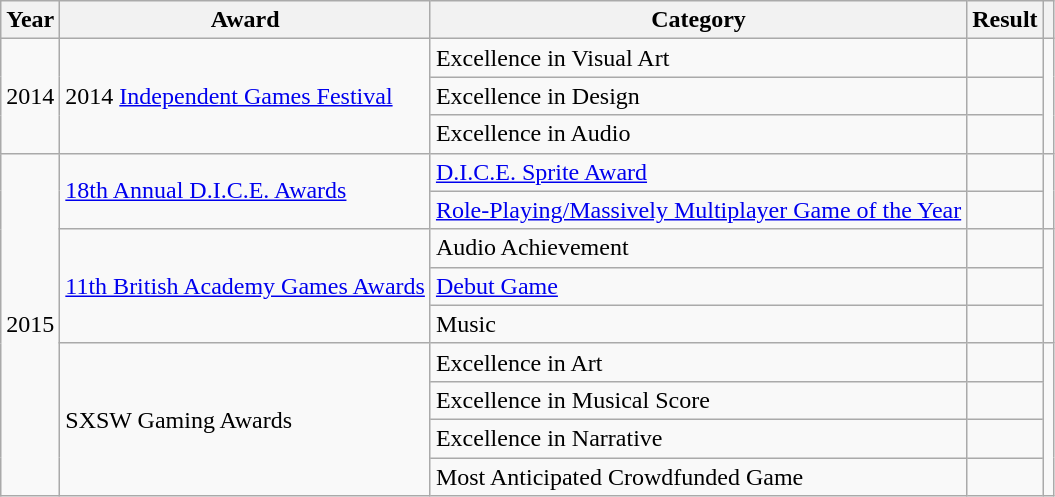<table class="wikitable sortable">
<tr>
<th>Year</th>
<th>Award</th>
<th>Category</th>
<th>Result</th>
<th></th>
</tr>
<tr>
<td style="text-align:center;" rowspan="3">2014</td>
<td rowspan="3">2014 <a href='#'>Independent Games Festival</a></td>
<td>Excellence in Visual Art</td>
<td></td>
<td rowspan="3" style="text-align:center;"></td>
</tr>
<tr>
<td>Excellence in Design</td>
<td></td>
</tr>
<tr>
<td>Excellence in Audio</td>
<td></td>
</tr>
<tr>
<td style="text-align:center;" rowspan="9">2015</td>
<td rowspan="2"><a href='#'>18th Annual D.I.C.E. Awards</a></td>
<td><a href='#'>D.I.C.E. Sprite Award</a></td>
<td></td>
<td rowspan="2" style="text-align:center;"></td>
</tr>
<tr>
<td><a href='#'>Role-Playing/Massively Multiplayer Game of the Year</a></td>
<td></td>
</tr>
<tr>
<td rowspan="3"><a href='#'>11th British Academy Games Awards</a></td>
<td>Audio Achievement</td>
<td></td>
<td rowspan="3" style="text-align:center;"></td>
</tr>
<tr>
<td><a href='#'>Debut Game</a></td>
<td></td>
</tr>
<tr>
<td>Music</td>
<td></td>
</tr>
<tr>
<td rowspan="4">SXSW Gaming Awards</td>
<td>Excellence in Art</td>
<td></td>
<td rowspan="4" style="text-align:center;"></td>
</tr>
<tr>
<td>Excellence in Musical Score</td>
<td></td>
</tr>
<tr>
<td>Excellence in Narrative</td>
<td></td>
</tr>
<tr>
<td>Most Anticipated Crowdfunded Game</td>
<td></td>
</tr>
</table>
